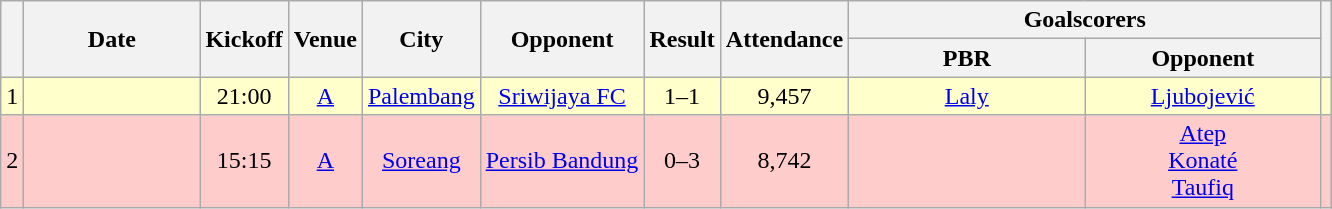<table class="wikitable" Style="text-align: center">
<tr>
<th rowspan="2"></th>
<th rowspan="2" style="width:110px">Date</th>
<th rowspan="2">Kickoff</th>
<th rowspan="2">Venue</th>
<th rowspan="2">City</th>
<th rowspan="2">Opponent</th>
<th rowspan="2">Result</th>
<th rowspan="2">Attendance</th>
<th colspan="2">Goalscorers</th>
<th rowspan="2"></th>
</tr>
<tr>
<th style="width:150px">PBR</th>
<th style="width:150px">Opponent</th>
</tr>
<tr style="background:#ffc">
<td>1</td>
<td></td>
<td>21:00</td>
<td><a href='#'>A</a></td>
<td><a href='#'>Palembang</a></td>
<td><a href='#'>Sriwijaya FC</a></td>
<td>1–1</td>
<td>9,457</td>
<td><a href='#'>Laly</a> </td>
<td><a href='#'>Ljubojević</a> </td>
<td></td>
</tr>
<tr style="background:#fcc">
<td>2</td>
<td></td>
<td>15:15</td>
<td><a href='#'>A</a></td>
<td><a href='#'>Soreang</a></td>
<td><a href='#'>Persib Bandung</a></td>
<td>0–3</td>
<td>8,742</td>
<td></td>
<td><a href='#'>Atep</a> <br><a href='#'>Konaté</a> <br><a href='#'>Taufiq</a> </td>
<td></td>
</tr>
</table>
